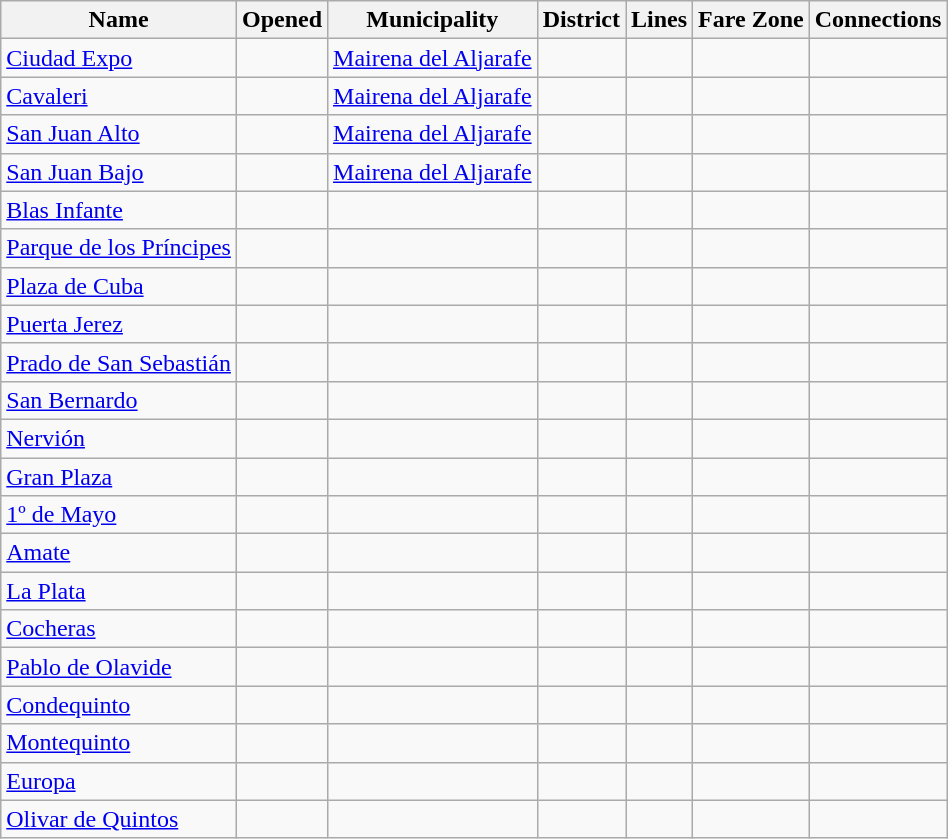<table class="wikitable sortable">
<tr>
<th>Name</th>
<th>Opened</th>
<th>Municipality</th>
<th>District</th>
<th>Lines</th>
<th>Fare Zone</th>
<th>Connections</th>
</tr>
<tr>
<td><a href='#'>Ciudad Expo</a></td>
<td></td>
<td><a href='#'>Mairena del Aljarafe</a></td>
<td></td>
<td></td>
<td></td>
<td></td>
</tr>
<tr>
<td><a href='#'>Cavaleri</a></td>
<td></td>
<td><a href='#'>Mairena del Aljarafe</a></td>
<td></td>
<td></td>
<td></td>
<td></td>
</tr>
<tr>
<td><a href='#'>San Juan Alto</a></td>
<td></td>
<td><a href='#'>Mairena del Aljarafe</a></td>
<td></td>
<td></td>
<td></td>
<td></td>
</tr>
<tr>
<td><a href='#'>San Juan Bajo</a></td>
<td></td>
<td><a href='#'>Mairena del Aljarafe</a></td>
<td></td>
<td></td>
<td></td>
<td></td>
</tr>
<tr>
<td><a href='#'>Blas Infante</a></td>
<td></td>
<td></td>
<td></td>
<td></td>
<td></td>
<td></td>
</tr>
<tr>
<td><a href='#'>Parque de los Príncipes</a></td>
<td></td>
<td></td>
<td></td>
<td></td>
<td></td>
<td></td>
</tr>
<tr>
<td><a href='#'>Plaza de Cuba</a></td>
<td></td>
<td></td>
<td></td>
<td></td>
<td></td>
<td></td>
</tr>
<tr>
<td><a href='#'>Puerta Jerez</a></td>
<td></td>
<td></td>
<td></td>
<td></td>
<td></td>
<td></td>
</tr>
<tr>
<td><a href='#'>Prado de San Sebastián</a></td>
<td></td>
<td></td>
<td></td>
<td></td>
<td></td>
<td></td>
</tr>
<tr>
<td><a href='#'>San Bernardo</a></td>
<td></td>
<td></td>
<td></td>
<td></td>
<td></td>
<td></td>
</tr>
<tr>
<td><a href='#'>Nervión</a></td>
<td></td>
<td></td>
<td></td>
<td></td>
<td></td>
<td></td>
</tr>
<tr>
<td><a href='#'>Gran Plaza</a></td>
<td></td>
<td></td>
<td></td>
<td></td>
<td></td>
<td></td>
</tr>
<tr>
<td><a href='#'>1º de Mayo</a></td>
<td></td>
<td></td>
<td></td>
<td></td>
<td></td>
<td></td>
</tr>
<tr>
<td><a href='#'>Amate</a></td>
<td></td>
<td></td>
<td></td>
<td></td>
<td></td>
<td></td>
</tr>
<tr>
<td><a href='#'>La Plata</a></td>
<td></td>
<td></td>
<td></td>
<td></td>
<td></td>
<td></td>
</tr>
<tr>
<td><a href='#'>Cocheras</a></td>
<td></td>
<td></td>
<td></td>
<td></td>
<td></td>
<td></td>
</tr>
<tr>
<td><a href='#'>Pablo de Olavide</a></td>
<td></td>
<td></td>
<td></td>
<td></td>
<td></td>
<td></td>
</tr>
<tr>
<td><a href='#'>Condequinto</a></td>
<td></td>
<td></td>
<td></td>
<td></td>
<td></td>
<td></td>
</tr>
<tr>
<td><a href='#'>Montequinto</a></td>
<td></td>
<td></td>
<td></td>
<td></td>
<td></td>
<td></td>
</tr>
<tr>
<td><a href='#'>Europa</a></td>
<td></td>
<td></td>
<td></td>
<td></td>
<td></td>
<td></td>
</tr>
<tr>
<td><a href='#'>Olivar de Quintos</a></td>
<td></td>
<td></td>
<td></td>
<td></td>
<td></td>
<td></td>
</tr>
</table>
